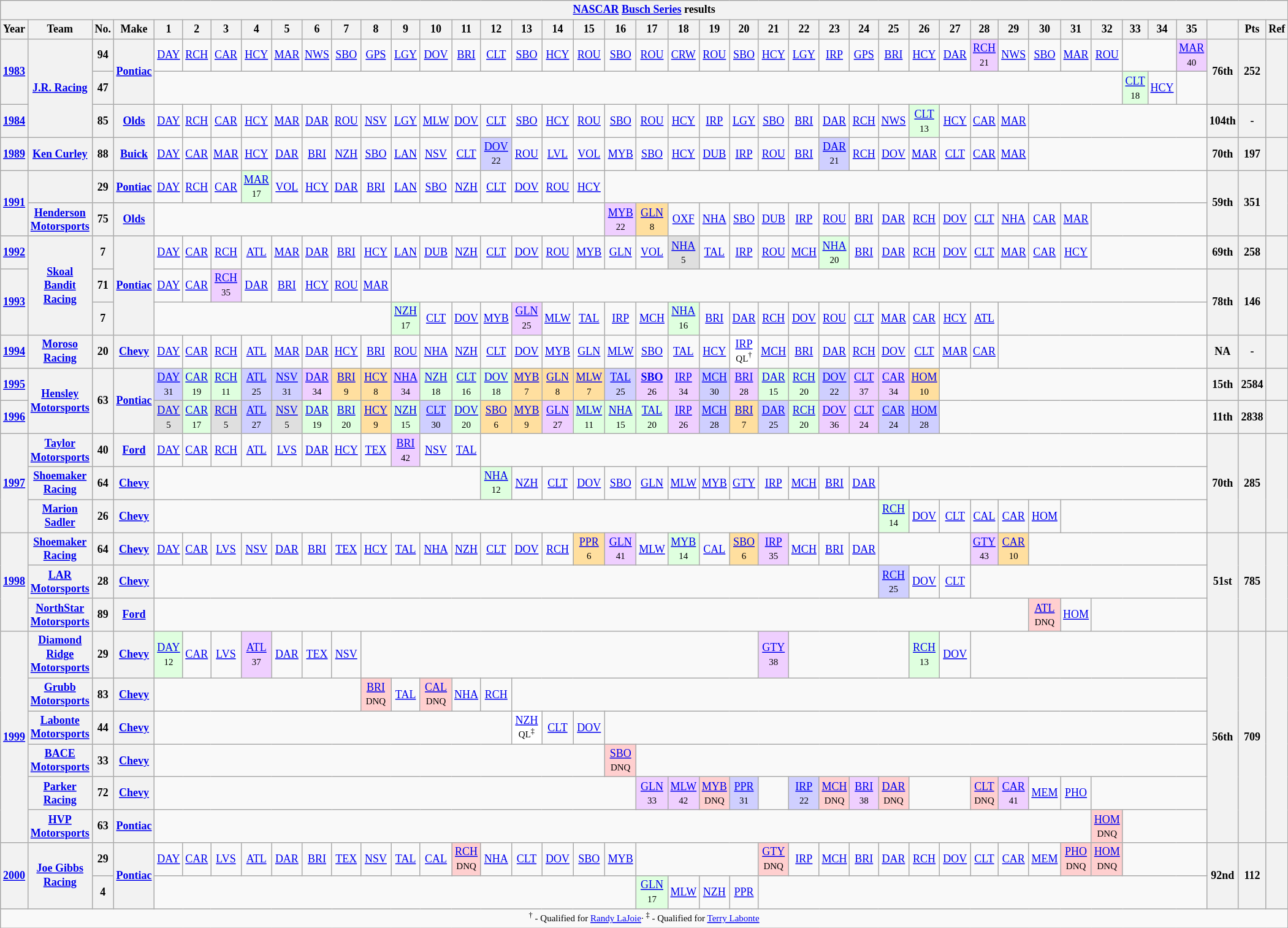<table class="wikitable" style="text-align:center; font-size:75%">
<tr>
<th colspan=42><a href='#'>NASCAR</a> <a href='#'>Busch Series</a> results</th>
</tr>
<tr>
<th>Year</th>
<th>Team</th>
<th>No.</th>
<th>Make</th>
<th>1</th>
<th>2</th>
<th>3</th>
<th>4</th>
<th>5</th>
<th>6</th>
<th>7</th>
<th>8</th>
<th>9</th>
<th>10</th>
<th>11</th>
<th>12</th>
<th>13</th>
<th>14</th>
<th>15</th>
<th>16</th>
<th>17</th>
<th>18</th>
<th>19</th>
<th>20</th>
<th>21</th>
<th>22</th>
<th>23</th>
<th>24</th>
<th>25</th>
<th>26</th>
<th>27</th>
<th>28</th>
<th>29</th>
<th>30</th>
<th>31</th>
<th>32</th>
<th>33</th>
<th>34</th>
<th>35</th>
<th></th>
<th>Pts</th>
<th>Ref</th>
</tr>
<tr>
<th rowspan=2><a href='#'>1983</a></th>
<th rowspan=3><a href='#'>J.R. Racing</a></th>
<th>94</th>
<th rowspan=2><a href='#'>Pontiac</a></th>
<td><a href='#'>DAY</a></td>
<td><a href='#'>RCH</a></td>
<td><a href='#'>CAR</a></td>
<td><a href='#'>HCY</a></td>
<td><a href='#'>MAR</a></td>
<td><a href='#'>NWS</a></td>
<td><a href='#'>SBO</a></td>
<td><a href='#'>GPS</a></td>
<td><a href='#'>LGY</a></td>
<td><a href='#'>DOV</a></td>
<td><a href='#'>BRI</a></td>
<td><a href='#'>CLT</a></td>
<td><a href='#'>SBO</a></td>
<td><a href='#'>HCY</a></td>
<td><a href='#'>ROU</a></td>
<td><a href='#'>SBO</a></td>
<td><a href='#'>ROU</a></td>
<td><a href='#'>CRW</a></td>
<td><a href='#'>ROU</a></td>
<td><a href='#'>SBO</a></td>
<td><a href='#'>HCY</a></td>
<td><a href='#'>LGY</a></td>
<td><a href='#'>IRP</a></td>
<td><a href='#'>GPS</a></td>
<td><a href='#'>BRI</a></td>
<td><a href='#'>HCY</a></td>
<td><a href='#'>DAR</a></td>
<td style="background:#EFCFFF;"><a href='#'>RCH</a><br><small>21</small></td>
<td><a href='#'>NWS</a></td>
<td><a href='#'>SBO</a></td>
<td><a href='#'>MAR</a></td>
<td><a href='#'>ROU</a></td>
<td colspan=2></td>
<td style="background:#EFCFFF;"><a href='#'>MAR</a><br><small>40</small></td>
<th rowspan=2>76th</th>
<th rowspan=2>252</th>
<th rowspan=2></th>
</tr>
<tr>
<th>47</th>
<td colspan=32></td>
<td style="background:#DFFFDF;"><a href='#'>CLT</a><br><small>18</small></td>
<td><a href='#'>HCY</a></td>
<td></td>
</tr>
<tr>
<th><a href='#'>1984</a></th>
<th>85</th>
<th><a href='#'>Olds</a></th>
<td><a href='#'>DAY</a></td>
<td><a href='#'>RCH</a></td>
<td><a href='#'>CAR</a></td>
<td><a href='#'>HCY</a></td>
<td><a href='#'>MAR</a></td>
<td><a href='#'>DAR</a></td>
<td><a href='#'>ROU</a></td>
<td><a href='#'>NSV</a></td>
<td><a href='#'>LGY</a></td>
<td><a href='#'>MLW</a></td>
<td><a href='#'>DOV</a></td>
<td><a href='#'>CLT</a></td>
<td><a href='#'>SBO</a></td>
<td><a href='#'>HCY</a></td>
<td><a href='#'>ROU</a></td>
<td><a href='#'>SBO</a></td>
<td><a href='#'>ROU</a></td>
<td><a href='#'>HCY</a></td>
<td><a href='#'>IRP</a></td>
<td><a href='#'>LGY</a></td>
<td><a href='#'>SBO</a></td>
<td><a href='#'>BRI</a></td>
<td><a href='#'>DAR</a></td>
<td><a href='#'>RCH</a></td>
<td><a href='#'>NWS</a></td>
<td style="background:#DFFFDF;"><a href='#'>CLT</a><br><small>13</small></td>
<td><a href='#'>HCY</a></td>
<td><a href='#'>CAR</a></td>
<td><a href='#'>MAR</a></td>
<td colspan=6></td>
<th>104th</th>
<th>-</th>
<th></th>
</tr>
<tr>
<th><a href='#'>1989</a></th>
<th><a href='#'>Ken Curley</a></th>
<th>88</th>
<th><a href='#'>Buick</a></th>
<td><a href='#'>DAY</a></td>
<td><a href='#'>CAR</a></td>
<td><a href='#'>MAR</a></td>
<td><a href='#'>HCY</a></td>
<td><a href='#'>DAR</a></td>
<td><a href='#'>BRI</a></td>
<td><a href='#'>NZH</a></td>
<td><a href='#'>SBO</a></td>
<td><a href='#'>LAN</a></td>
<td><a href='#'>NSV</a></td>
<td><a href='#'>CLT</a></td>
<td style="background:#CFCFFF;"><a href='#'>DOV</a><br><small>22</small></td>
<td><a href='#'>ROU</a></td>
<td><a href='#'>LVL</a></td>
<td><a href='#'>VOL</a></td>
<td><a href='#'>MYB</a></td>
<td><a href='#'>SBO</a></td>
<td><a href='#'>HCY</a></td>
<td><a href='#'>DUB</a></td>
<td><a href='#'>IRP</a></td>
<td><a href='#'>ROU</a></td>
<td><a href='#'>BRI</a></td>
<td style="background:#CFCFFF;"><a href='#'>DAR</a><br><small>21</small></td>
<td><a href='#'>RCH</a></td>
<td><a href='#'>DOV</a></td>
<td><a href='#'>MAR</a></td>
<td><a href='#'>CLT</a></td>
<td><a href='#'>CAR</a></td>
<td><a href='#'>MAR</a></td>
<td colspan=6></td>
<th>70th</th>
<th>197</th>
<th></th>
</tr>
<tr>
<th rowspan=2><a href='#'>1991</a></th>
<th></th>
<th>29</th>
<th><a href='#'>Pontiac</a></th>
<td><a href='#'>DAY</a></td>
<td><a href='#'>RCH</a></td>
<td><a href='#'>CAR</a></td>
<td style="background:#DFFFDF;"><a href='#'>MAR</a><br><small>17</small></td>
<td><a href='#'>VOL</a></td>
<td><a href='#'>HCY</a></td>
<td><a href='#'>DAR</a></td>
<td><a href='#'>BRI</a></td>
<td><a href='#'>LAN</a></td>
<td><a href='#'>SBO</a></td>
<td><a href='#'>NZH</a></td>
<td><a href='#'>CLT</a></td>
<td><a href='#'>DOV</a></td>
<td><a href='#'>ROU</a></td>
<td><a href='#'>HCY</a></td>
<td colspan=20></td>
<th rowspan=2>59th</th>
<th rowspan=2>351</th>
<th rowspan=2></th>
</tr>
<tr>
<th><a href='#'>Henderson Motorsports</a></th>
<th>75</th>
<th><a href='#'>Olds</a></th>
<td colspan=15></td>
<td style="background:#EFCFFF;"><a href='#'>MYB</a><br><small>22</small></td>
<td style="background:#FFDF9F;"><a href='#'>GLN</a><br><small>8</small></td>
<td><a href='#'>OXF</a></td>
<td><a href='#'>NHA</a></td>
<td><a href='#'>SBO</a></td>
<td><a href='#'>DUB</a></td>
<td><a href='#'>IRP</a></td>
<td><a href='#'>ROU</a></td>
<td><a href='#'>BRI</a></td>
<td><a href='#'>DAR</a></td>
<td><a href='#'>RCH</a></td>
<td><a href='#'>DOV</a></td>
<td><a href='#'>CLT</a></td>
<td><a href='#'>NHA</a></td>
<td><a href='#'>CAR</a></td>
<td><a href='#'>MAR</a></td>
<td colspan=4></td>
</tr>
<tr>
<th><a href='#'>1992</a></th>
<th rowspan=3><a href='#'>Skoal Bandit Racing</a></th>
<th>7</th>
<th rowspan=3><a href='#'>Pontiac</a></th>
<td><a href='#'>DAY</a></td>
<td><a href='#'>CAR</a></td>
<td><a href='#'>RCH</a></td>
<td><a href='#'>ATL</a></td>
<td><a href='#'>MAR</a></td>
<td><a href='#'>DAR</a></td>
<td><a href='#'>BRI</a></td>
<td><a href='#'>HCY</a></td>
<td><a href='#'>LAN</a></td>
<td><a href='#'>DUB</a></td>
<td><a href='#'>NZH</a></td>
<td><a href='#'>CLT</a></td>
<td><a href='#'>DOV</a></td>
<td><a href='#'>ROU</a></td>
<td><a href='#'>MYB</a></td>
<td><a href='#'>GLN</a></td>
<td><a href='#'>VOL</a></td>
<td style="background:#DFDFDF;"><a href='#'>NHA</a><br><small>5</small></td>
<td><a href='#'>TAL</a></td>
<td><a href='#'>IRP</a></td>
<td><a href='#'>ROU</a></td>
<td><a href='#'>MCH</a></td>
<td style="background:#DFFFDF;"><a href='#'>NHA</a><br><small>20</small></td>
<td><a href='#'>BRI</a></td>
<td><a href='#'>DAR</a></td>
<td><a href='#'>RCH</a></td>
<td><a href='#'>DOV</a></td>
<td><a href='#'>CLT</a></td>
<td><a href='#'>MAR</a></td>
<td><a href='#'>CAR</a></td>
<td><a href='#'>HCY</a></td>
<td colspan=4></td>
<th>69th</th>
<th>258</th>
<th></th>
</tr>
<tr>
<th rowspan=2><a href='#'>1993</a></th>
<th>71</th>
<td><a href='#'>DAY</a></td>
<td><a href='#'>CAR</a></td>
<td style="background:#EFCFFF;"><a href='#'>RCH</a><br><small>35</small></td>
<td><a href='#'>DAR</a></td>
<td><a href='#'>BRI</a></td>
<td><a href='#'>HCY</a></td>
<td><a href='#'>ROU</a></td>
<td><a href='#'>MAR</a></td>
<td colspan=27></td>
<th rowspan=2>78th</th>
<th rowspan=2>146</th>
<th rowspan=2></th>
</tr>
<tr>
<th>7</th>
<td colspan=8></td>
<td style="background:#DFFFDF;"><a href='#'>NZH</a><br><small>17</small></td>
<td><a href='#'>CLT</a></td>
<td><a href='#'>DOV</a></td>
<td><a href='#'>MYB</a></td>
<td style="background:#EFCFFF;"><a href='#'>GLN</a><br><small>25</small></td>
<td><a href='#'>MLW</a></td>
<td><a href='#'>TAL</a></td>
<td><a href='#'>IRP</a></td>
<td><a href='#'>MCH</a></td>
<td style="background:#DFFFDF;"><a href='#'>NHA</a><br><small>16</small></td>
<td><a href='#'>BRI</a></td>
<td><a href='#'>DAR</a></td>
<td><a href='#'>RCH</a></td>
<td><a href='#'>DOV</a></td>
<td><a href='#'>ROU</a></td>
<td><a href='#'>CLT</a></td>
<td><a href='#'>MAR</a></td>
<td><a href='#'>CAR</a></td>
<td><a href='#'>HCY</a></td>
<td><a href='#'>ATL</a></td>
<td colspan=7></td>
</tr>
<tr>
<th><a href='#'>1994</a></th>
<th><a href='#'>Moroso Racing</a></th>
<th>20</th>
<th><a href='#'>Chevy</a></th>
<td><a href='#'>DAY</a></td>
<td><a href='#'>CAR</a></td>
<td><a href='#'>RCH</a></td>
<td><a href='#'>ATL</a></td>
<td><a href='#'>MAR</a></td>
<td><a href='#'>DAR</a></td>
<td><a href='#'>HCY</a></td>
<td><a href='#'>BRI</a></td>
<td><a href='#'>ROU</a></td>
<td><a href='#'>NHA</a></td>
<td><a href='#'>NZH</a></td>
<td><a href='#'>CLT</a></td>
<td><a href='#'>DOV</a></td>
<td><a href='#'>MYB</a></td>
<td><a href='#'>GLN</a></td>
<td><a href='#'>MLW</a></td>
<td><a href='#'>SBO</a></td>
<td><a href='#'>TAL</a></td>
<td><a href='#'>HCY</a></td>
<td style="background:#FFFFFF;"><a href='#'>IRP</a><br><small>QL<sup>†</sup></small></td>
<td><a href='#'>MCH</a></td>
<td><a href='#'>BRI</a></td>
<td><a href='#'>DAR</a></td>
<td><a href='#'>RCH</a></td>
<td><a href='#'>DOV</a></td>
<td><a href='#'>CLT</a></td>
<td><a href='#'>MAR</a></td>
<td><a href='#'>CAR</a></td>
<td colspan=7></td>
<th>NA</th>
<th>-</th>
<th></th>
</tr>
<tr>
<th><a href='#'>1995</a></th>
<th rowspan=2><a href='#'>Hensley Motorsports</a></th>
<th rowspan=2>63</th>
<th rowspan=2><a href='#'>Pontiac</a></th>
<td style="background:#CFCFFF;"><a href='#'>DAY</a><br><small>31</small></td>
<td style="background:#DFFFDF;"><a href='#'>CAR</a><br><small>19</small></td>
<td style="background:#DFFFDF;"><a href='#'>RCH</a><br><small>11</small></td>
<td style="background:#CFCFFF;"><a href='#'>ATL</a><br><small>25</small></td>
<td style="background:#CFCFFF;"><a href='#'>NSV</a><br><small>31</small></td>
<td style="background:#EFCFFF;"><a href='#'>DAR</a><br><small>34</small></td>
<td style="background:#FFDF9F;"><a href='#'>BRI</a><br><small>9</small></td>
<td style="background:#FFDF9F;"><a href='#'>HCY</a><br><small>8</small></td>
<td style="background:#EFCFFF;"><a href='#'>NHA</a><br><small>34</small></td>
<td style="background:#DFFFDF;"><a href='#'>NZH</a><br><small>18</small></td>
<td style="background:#DFFFDF;"><a href='#'>CLT</a><br><small>16</small></td>
<td style="background:#DFFFDF;"><a href='#'>DOV</a><br><small>18</small></td>
<td style="background:#FFDF9F;"><a href='#'>MYB</a><br><small>7</small></td>
<td style="background:#FFDF9F;"><a href='#'>GLN</a><br><small>8</small></td>
<td style="background:#FFDF9F;"><a href='#'>MLW</a><br><small>7</small></td>
<td style="background:#CFCFFF;"><a href='#'>TAL</a><br><small>25</small></td>
<td style="background:#EFCFFF;"><strong><a href='#'>SBO</a></strong><br><small>26</small></td>
<td style="background:#EFCFFF;"><a href='#'>IRP</a><br><small>34</small></td>
<td style="background:#CFCFFF;"><a href='#'>MCH</a><br><small>30</small></td>
<td style="background:#EFCFFF;"><a href='#'>BRI</a><br><small>28</small></td>
<td style="background:#DFFFDF;"><a href='#'>DAR</a><br><small>15</small></td>
<td style="background:#DFFFDF;"><a href='#'>RCH</a><br><small>20</small></td>
<td style="background:#CFCFFF;"><a href='#'>DOV</a><br><small>22</small></td>
<td style="background:#EFCFFF;"><a href='#'>CLT</a><br><small>37</small></td>
<td style="background:#EFCFFF;"><a href='#'>CAR</a><br><small>34</small></td>
<td style="background:#FFDF9F;"><a href='#'>HOM</a><br><small>10</small></td>
<td colspan=9></td>
<th>15th</th>
<th>2584</th>
<th></th>
</tr>
<tr>
<th><a href='#'>1996</a></th>
<td style="background:#DFDFDF;"><a href='#'>DAY</a><br><small>5</small></td>
<td style="background:#DFFFDF;"><a href='#'>CAR</a><br><small>17</small></td>
<td style="background:#DFDFDF;"><a href='#'>RCH</a><br><small>5</small></td>
<td style="background:#CFCFFF;"><a href='#'>ATL</a><br><small>27</small></td>
<td style="background:#DFDFDF;"><a href='#'>NSV</a><br><small>5</small></td>
<td style="background:#DFFFDF;"><a href='#'>DAR</a><br><small>19</small></td>
<td style="background:#DFFFDF;"><a href='#'>BRI</a><br><small>20</small></td>
<td style="background:#FFDF9F;"><a href='#'>HCY</a><br><small>9</small></td>
<td style="background:#DFFFDF;"><a href='#'>NZH</a><br><small>15</small></td>
<td style="background:#CFCFFF;"><a href='#'>CLT</a><br><small>30</small></td>
<td style="background:#DFFFDF;"><a href='#'>DOV</a><br><small>20</small></td>
<td style="background:#FFDF9F;"><a href='#'>SBO</a><br><small>6</small></td>
<td style="background:#FFDF9F;"><a href='#'>MYB</a><br><small>9</small></td>
<td style="background:#EFCFFF;"><a href='#'>GLN</a><br><small>27</small></td>
<td style="background:#DFFFDF;"><a href='#'>MLW</a><br><small>11</small></td>
<td style="background:#DFFFDF;"><a href='#'>NHA</a><br><small>15</small></td>
<td style="background:#DFFFDF;"><a href='#'>TAL</a><br><small>20</small></td>
<td style="background:#EFCFFF;"><a href='#'>IRP</a><br><small>26</small></td>
<td style="background:#CFCFFF;"><a href='#'>MCH</a><br><small>28</small></td>
<td style="background:#FFDF9F;"><a href='#'>BRI</a><br><small>7</small></td>
<td style="background:#CFCFFF;"><a href='#'>DAR</a><br><small>25</small></td>
<td style="background:#DFFFDF;"><a href='#'>RCH</a><br><small>20</small></td>
<td style="background:#EFCFFF;"><a href='#'>DOV</a><br><small>36</small></td>
<td style="background:#EFCFFF;"><a href='#'>CLT</a><br><small>24</small></td>
<td style="background:#CFCFFF;"><a href='#'>CAR</a><br><small>24</small></td>
<td style="background:#CFCFFF;"><a href='#'>HOM</a><br><small>28</small></td>
<td colspan=9></td>
<th>11th</th>
<th>2838</th>
<th></th>
</tr>
<tr>
<th rowspan=3><a href='#'>1997</a></th>
<th><a href='#'>Taylor Motorsports</a></th>
<th>40</th>
<th><a href='#'>Ford</a></th>
<td><a href='#'>DAY</a></td>
<td><a href='#'>CAR</a></td>
<td><a href='#'>RCH</a></td>
<td><a href='#'>ATL</a></td>
<td><a href='#'>LVS</a></td>
<td><a href='#'>DAR</a></td>
<td><a href='#'>HCY</a></td>
<td><a href='#'>TEX</a></td>
<td style="background:#EFCFFF;"><a href='#'>BRI</a><br><small>42</small></td>
<td><a href='#'>NSV</a></td>
<td><a href='#'>TAL</a></td>
<td colspan=24></td>
<th rowspan=3>70th</th>
<th rowspan=3>285</th>
<th rowspan=3></th>
</tr>
<tr>
<th><a href='#'>Shoemaker Racing</a></th>
<th>64</th>
<th><a href='#'>Chevy</a></th>
<td colspan=11></td>
<td style="background:#DFFFDF;"><a href='#'>NHA</a><br><small>12</small></td>
<td><a href='#'>NZH</a></td>
<td><a href='#'>CLT</a></td>
<td><a href='#'>DOV</a></td>
<td><a href='#'>SBO</a></td>
<td><a href='#'>GLN</a></td>
<td><a href='#'>MLW</a></td>
<td><a href='#'>MYB</a></td>
<td><a href='#'>GTY</a></td>
<td><a href='#'>IRP</a></td>
<td><a href='#'>MCH</a></td>
<td><a href='#'>BRI</a></td>
<td><a href='#'>DAR</a></td>
<td colspan=11></td>
</tr>
<tr>
<th><a href='#'>Marion Sadler</a></th>
<th>26</th>
<th><a href='#'>Chevy</a></th>
<td colspan=24></td>
<td style="background:#DFFFDF;"><a href='#'>RCH</a><br><small>14</small></td>
<td><a href='#'>DOV</a></td>
<td><a href='#'>CLT</a></td>
<td><a href='#'>CAL</a></td>
<td><a href='#'>CAR</a></td>
<td><a href='#'>HOM</a></td>
<td colspan=5></td>
</tr>
<tr>
<th rowspan=3><a href='#'>1998</a></th>
<th><a href='#'>Shoemaker Racing</a></th>
<th>64</th>
<th><a href='#'>Chevy</a></th>
<td><a href='#'>DAY</a></td>
<td><a href='#'>CAR</a></td>
<td><a href='#'>LVS</a></td>
<td><a href='#'>NSV</a></td>
<td><a href='#'>DAR</a></td>
<td><a href='#'>BRI</a></td>
<td><a href='#'>TEX</a></td>
<td><a href='#'>HCY</a></td>
<td><a href='#'>TAL</a></td>
<td><a href='#'>NHA</a></td>
<td><a href='#'>NZH</a></td>
<td><a href='#'>CLT</a></td>
<td><a href='#'>DOV</a></td>
<td><a href='#'>RCH</a></td>
<td style="background:#FFDF9F;"><a href='#'>PPR</a><br><small>6</small></td>
<td style="background:#EFCFFF;"><a href='#'>GLN</a><br><small>41</small></td>
<td><a href='#'>MLW</a></td>
<td style="background:#DFFFDF;"><a href='#'>MYB</a><br><small>14</small></td>
<td><a href='#'>CAL</a></td>
<td style="background:#FFDF9F;"><a href='#'>SBO</a><br><small>6</small></td>
<td style="background:#EFCFFF;"><a href='#'>IRP</a><br><small>35</small></td>
<td><a href='#'>MCH</a></td>
<td><a href='#'>BRI</a></td>
<td><a href='#'>DAR</a></td>
<td colspan=3></td>
<td style="background:#EFCFFF;"><a href='#'>GTY</a><br><small>43</small></td>
<td style="background:#FFDF9F;"><a href='#'>CAR</a><br><small>10</small></td>
<td colspan=6></td>
<th rowspan=3>51st</th>
<th rowspan=3>785</th>
<th rowspan=3></th>
</tr>
<tr>
<th><a href='#'>LAR Motorsports</a></th>
<th>28</th>
<th><a href='#'>Chevy</a></th>
<td colspan=24></td>
<td style="background:#CFCFFF;"><a href='#'>RCH</a><br><small>25</small></td>
<td><a href='#'>DOV</a></td>
<td><a href='#'>CLT</a></td>
<td colspan=8></td>
</tr>
<tr>
<th><a href='#'>NorthStar Motorsports</a></th>
<th>89</th>
<th><a href='#'>Ford</a></th>
<td colspan=29></td>
<td style="background:#FFCFCF;"><a href='#'>ATL</a><br><small>DNQ</small></td>
<td><a href='#'>HOM</a></td>
<td colspan=4></td>
</tr>
<tr>
<th rowspan=6><a href='#'>1999</a></th>
<th><a href='#'>Diamond Ridge Motorsports</a></th>
<th>29</th>
<th><a href='#'>Chevy</a></th>
<td style="background:#DFFFDF;"><a href='#'>DAY</a><br><small>12</small></td>
<td><a href='#'>CAR</a></td>
<td><a href='#'>LVS</a></td>
<td style="background:#EFCFFF;"><a href='#'>ATL</a><br><small>37</small></td>
<td><a href='#'>DAR</a></td>
<td><a href='#'>TEX</a></td>
<td><a href='#'>NSV</a></td>
<td colspan=13></td>
<td style="background:#EFCFFF;"><a href='#'>GTY</a><br><small>38</small></td>
<td colspan=4></td>
<td style="background:#DFFFDF;"><a href='#'>RCH</a><br><small>13</small></td>
<td><a href='#'>DOV</a></td>
<td colspan=8></td>
<th rowspan=6>56th</th>
<th rowspan=6>709</th>
<th rowspan=6></th>
</tr>
<tr>
<th><a href='#'>Grubb Motorsports</a></th>
<th>83</th>
<th><a href='#'>Chevy</a></th>
<td colspan=7></td>
<td style="background:#FFCFCF;"><a href='#'>BRI</a><br><small>DNQ</small></td>
<td><a href='#'>TAL</a></td>
<td style="background:#FFCFCF;"><a href='#'>CAL</a><br><small>DNQ</small></td>
<td><a href='#'>NHA</a></td>
<td><a href='#'>RCH</a></td>
<td colspan=23></td>
</tr>
<tr>
<th><a href='#'>Labonte Motorsports</a></th>
<th>44</th>
<th><a href='#'>Chevy</a></th>
<td colspan=12></td>
<td style="background:#FFFFFF;"><a href='#'>NZH</a><br><small>QL<sup>‡</sup></small></td>
<td><a href='#'>CLT</a></td>
<td><a href='#'>DOV</a></td>
<td colspan=20></td>
</tr>
<tr>
<th><a href='#'>BACE Motorsports</a></th>
<th>33</th>
<th><a href='#'>Chevy</a></th>
<td colspan=15></td>
<td style="background:#FFCFCF;"><a href='#'>SBO</a><br><small>DNQ</small></td>
<td colspan=19></td>
</tr>
<tr>
<th><a href='#'>Parker Racing</a></th>
<th>72</th>
<th><a href='#'>Chevy</a></th>
<td colspan=16></td>
<td style="background:#EFCFFF;"><a href='#'>GLN</a><br><small>33</small></td>
<td style="background:#EFCFFF;"><a href='#'>MLW</a><br><small>42</small></td>
<td style="background:#FFCFCF;"><a href='#'>MYB</a><br><small>DNQ</small></td>
<td style="background:#CFCFFF;"><a href='#'>PPR</a><br><small>31</small></td>
<td></td>
<td style="background:#CFCFFF;"><a href='#'>IRP</a><br><small>22</small></td>
<td style="background:#FFCFCF;"><a href='#'>MCH</a><br><small>DNQ</small></td>
<td style="background:#EFCFFF;"><a href='#'>BRI</a><br><small>38</small></td>
<td style="background:#FFCFCF;"><a href='#'>DAR</a><br><small>DNQ</small></td>
<td colspan=2></td>
<td style="background:#FFCFCF;"><a href='#'>CLT</a><br><small>DNQ</small></td>
<td style="background:#EFCFFF;"><a href='#'>CAR</a><br><small>41</small></td>
<td><a href='#'>MEM</a></td>
<td><a href='#'>PHO</a></td>
<td colspan=4></td>
</tr>
<tr>
<th><a href='#'>HVP Motorsports</a></th>
<th>63</th>
<th><a href='#'>Pontiac</a></th>
<td colspan=31></td>
<td style="background:#FFCFCF;"><a href='#'>HOM</a><br><small>DNQ</small></td>
<td colspan=3></td>
</tr>
<tr>
<th rowspan=2><a href='#'>2000</a></th>
<th rowspan=2><a href='#'>Joe Gibbs Racing</a></th>
<th>29</th>
<th rowspan=2><a href='#'>Pontiac</a></th>
<td><a href='#'>DAY</a></td>
<td><a href='#'>CAR</a></td>
<td><a href='#'>LVS</a></td>
<td><a href='#'>ATL</a></td>
<td><a href='#'>DAR</a></td>
<td><a href='#'>BRI</a></td>
<td><a href='#'>TEX</a></td>
<td><a href='#'>NSV</a></td>
<td><a href='#'>TAL</a></td>
<td><a href='#'>CAL</a></td>
<td style="background:#FFCFCF;"><a href='#'>RCH</a><br><small>DNQ</small></td>
<td><a href='#'>NHA</a></td>
<td><a href='#'>CLT</a></td>
<td><a href='#'>DOV</a></td>
<td><a href='#'>SBO</a></td>
<td><a href='#'>MYB</a></td>
<td colspan=4></td>
<td style="background:#FFCFCF;"><a href='#'>GTY</a><br><small>DNQ</small></td>
<td><a href='#'>IRP</a></td>
<td><a href='#'>MCH</a></td>
<td><a href='#'>BRI</a></td>
<td><a href='#'>DAR</a></td>
<td><a href='#'>RCH</a></td>
<td><a href='#'>DOV</a></td>
<td><a href='#'>CLT</a></td>
<td><a href='#'>CAR</a></td>
<td><a href='#'>MEM</a></td>
<td style="background:#FFCFCF;"><a href='#'>PHO</a><br><small>DNQ</small></td>
<td style="background:#FFCFCF;"><a href='#'>HOM</a><br><small>DNQ</small></td>
<td colspan=3></td>
<th rowspan=2>92nd</th>
<th rowspan=2>112</th>
<th rowspan=2></th>
</tr>
<tr>
<th>4</th>
<td colspan=16></td>
<td style="background:#DFFFDF;"><a href='#'>GLN</a><br><small>17</small></td>
<td><a href='#'>MLW</a></td>
<td><a href='#'>NZH</a></td>
<td><a href='#'>PPR</a></td>
<td colspan=15></td>
</tr>
<tr>
<td colspan=42><small><sup>†</sup> - Qualified for <a href='#'>Randy LaJoie</a>· <sup>‡</sup> - Qualified for <a href='#'>Terry Labonte</a></small></td>
</tr>
</table>
